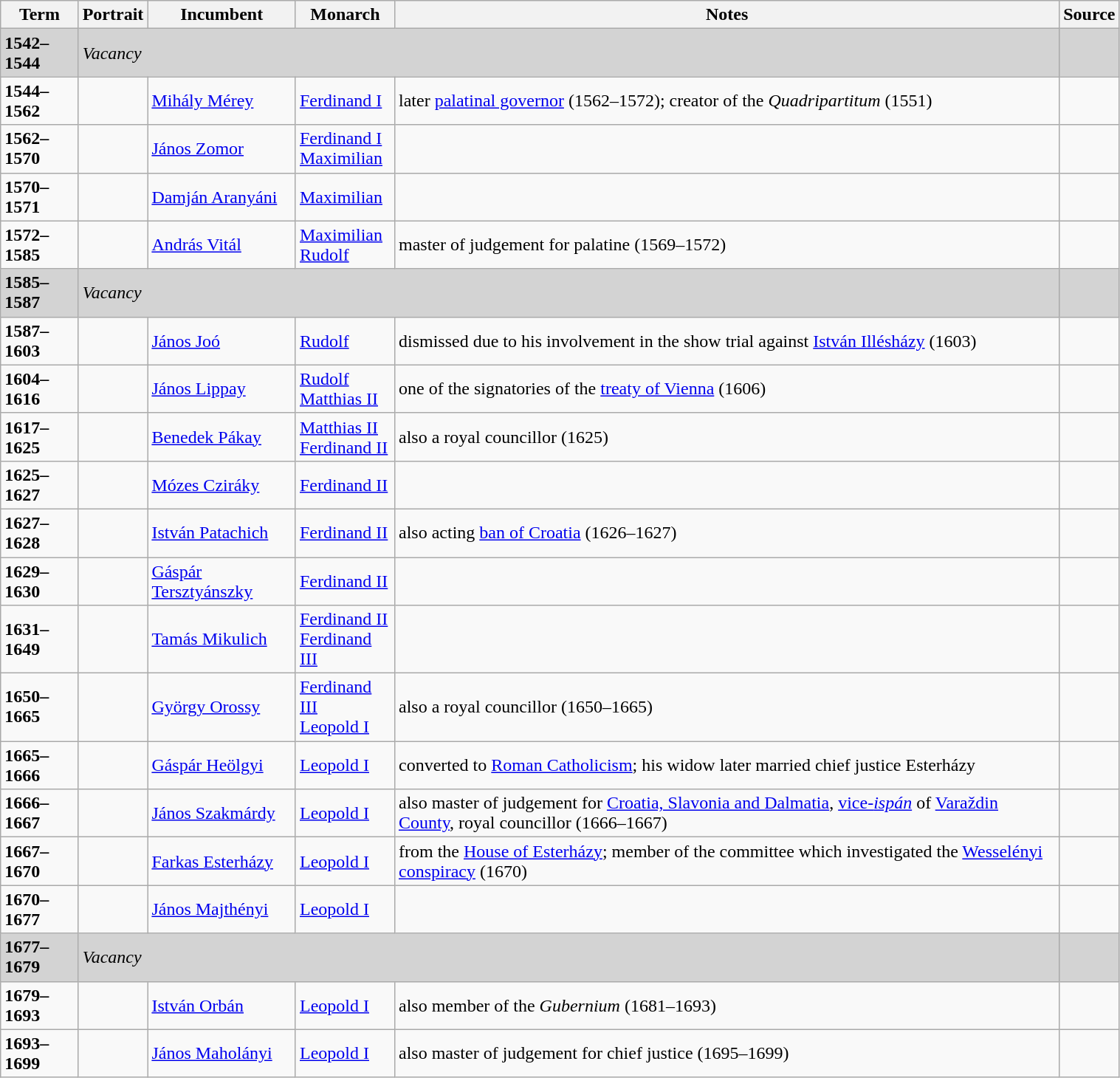<table width=80% class="wikitable">
<tr>
<th>Term</th>
<th>Portrait</th>
<th>Incumbent</th>
<th>Monarch</th>
<th>Notes</th>
<th>Source</th>
</tr>
<tr style="background-color: lightgrey;">
<td><strong>1542–1544</strong></td>
<td colspan="4"><em>Vacancy</em></td>
<td></td>
</tr>
<tr>
<td><strong>1544–1562</strong></td>
<td></td>
<td><a href='#'>Mihály Mérey</a></td>
<td><a href='#'>Ferdinand I</a></td>
<td>later <a href='#'>palatinal governor</a> (1562–1572); creator of the <em>Quadripartitum</em> (1551)</td>
<td></td>
</tr>
<tr>
<td><strong>1562–1570</strong></td>
<td></td>
<td><a href='#'>János Zomor</a></td>
<td><a href='#'>Ferdinand I</a><br><a href='#'>Maximilian</a></td>
<td></td>
<td></td>
</tr>
<tr>
<td><strong>1570–1571</strong></td>
<td></td>
<td><a href='#'>Damján Aranyáni</a></td>
<td><a href='#'>Maximilian</a></td>
<td></td>
<td></td>
</tr>
<tr>
<td><strong>1572–1585</strong></td>
<td></td>
<td><a href='#'>András Vitál</a></td>
<td><a href='#'>Maximilian</a><br><a href='#'>Rudolf</a></td>
<td>master of judgement for palatine (1569–1572)</td>
<td></td>
</tr>
<tr style="background-color: lightgrey;">
<td><strong>1585–1587</strong></td>
<td colspan="4"><em>Vacancy</em></td>
<td></td>
</tr>
<tr>
<td><strong>1587–1603</strong></td>
<td></td>
<td><a href='#'>János Joó</a></td>
<td><a href='#'>Rudolf</a></td>
<td>dismissed due to his involvement in the show trial against <a href='#'>István Illésházy</a> (1603)</td>
<td></td>
</tr>
<tr>
<td><strong>1604–1616</strong></td>
<td></td>
<td><a href='#'>János Lippay</a></td>
<td><a href='#'>Rudolf</a><br><a href='#'>Matthias II</a></td>
<td>one of the signatories of the <a href='#'>treaty of Vienna</a> (1606)</td>
<td></td>
</tr>
<tr>
<td><strong>1617–1625</strong></td>
<td></td>
<td><a href='#'>Benedek Pákay</a></td>
<td><a href='#'>Matthias II</a><br><a href='#'>Ferdinand II</a></td>
<td>also a royal councillor (1625)</td>
<td></td>
</tr>
<tr>
<td><strong>1625–1627</strong></td>
<td></td>
<td><a href='#'>Mózes Cziráky</a></td>
<td><a href='#'>Ferdinand II</a></td>
<td></td>
<td></td>
</tr>
<tr>
<td><strong>1627–1628</strong></td>
<td></td>
<td><a href='#'>István Patachich</a></td>
<td><a href='#'>Ferdinand II</a></td>
<td>also acting <a href='#'>ban of Croatia</a> (1626–1627)</td>
<td></td>
</tr>
<tr>
<td><strong>1629–1630</strong></td>
<td></td>
<td><a href='#'>Gáspár Tersztyánszky</a></td>
<td><a href='#'>Ferdinand II</a></td>
<td></td>
<td></td>
</tr>
<tr>
<td><strong>1631–1649</strong></td>
<td></td>
<td><a href='#'>Tamás Mikulich</a></td>
<td><a href='#'>Ferdinand II</a><br><a href='#'>Ferdinand III</a></td>
<td></td>
<td></td>
</tr>
<tr>
<td><strong>1650–1665</strong></td>
<td></td>
<td><a href='#'>György Orossy</a></td>
<td><a href='#'>Ferdinand III</a><br><a href='#'>Leopold I</a></td>
<td>also a royal councillor (1650–1665)</td>
<td></td>
</tr>
<tr>
<td><strong>1665–1666</strong></td>
<td></td>
<td><a href='#'>Gáspár Heölgyi</a></td>
<td><a href='#'>Leopold I</a></td>
<td>converted to <a href='#'>Roman Catholicism</a>; his widow later married chief justice Esterházy</td>
<td></td>
</tr>
<tr>
<td><strong>1666–1667</strong></td>
<td></td>
<td><a href='#'>János Szakmárdy</a></td>
<td><a href='#'>Leopold I</a></td>
<td>also master of judgement for <a href='#'>Croatia, Slavonia and Dalmatia</a>, <a href='#'>vice-<em>ispán</em></a> of <a href='#'>Varaždin County</a>, royal councillor (1666–1667)</td>
<td></td>
</tr>
<tr>
<td><strong>1667–1670</strong></td>
<td></td>
<td><a href='#'>Farkas Esterházy</a></td>
<td><a href='#'>Leopold I</a></td>
<td>from the <a href='#'>House of Esterházy</a>; member of the committee which investigated the <a href='#'>Wesselényi conspiracy</a> (1670)</td>
<td></td>
</tr>
<tr>
<td><strong>1670–1677</strong></td>
<td></td>
<td><a href='#'>János Majthényi</a></td>
<td><a href='#'>Leopold I</a></td>
<td></td>
<td></td>
</tr>
<tr style="background-color: lightgrey;">
<td><strong>1677–1679</strong></td>
<td colspan="4"><em>Vacancy</em></td>
<td></td>
</tr>
<tr>
<td><strong>1679–1693</strong></td>
<td></td>
<td><a href='#'>István Orbán</a></td>
<td><a href='#'>Leopold I</a></td>
<td>also member of the <em>Gubernium</em> (1681–1693)</td>
<td></td>
</tr>
<tr>
<td><strong>1693–1699</strong></td>
<td></td>
<td><a href='#'>János Maholányi</a></td>
<td><a href='#'>Leopold I</a></td>
<td>also master of judgement for chief justice (1695–1699)</td>
<td></td>
</tr>
</table>
